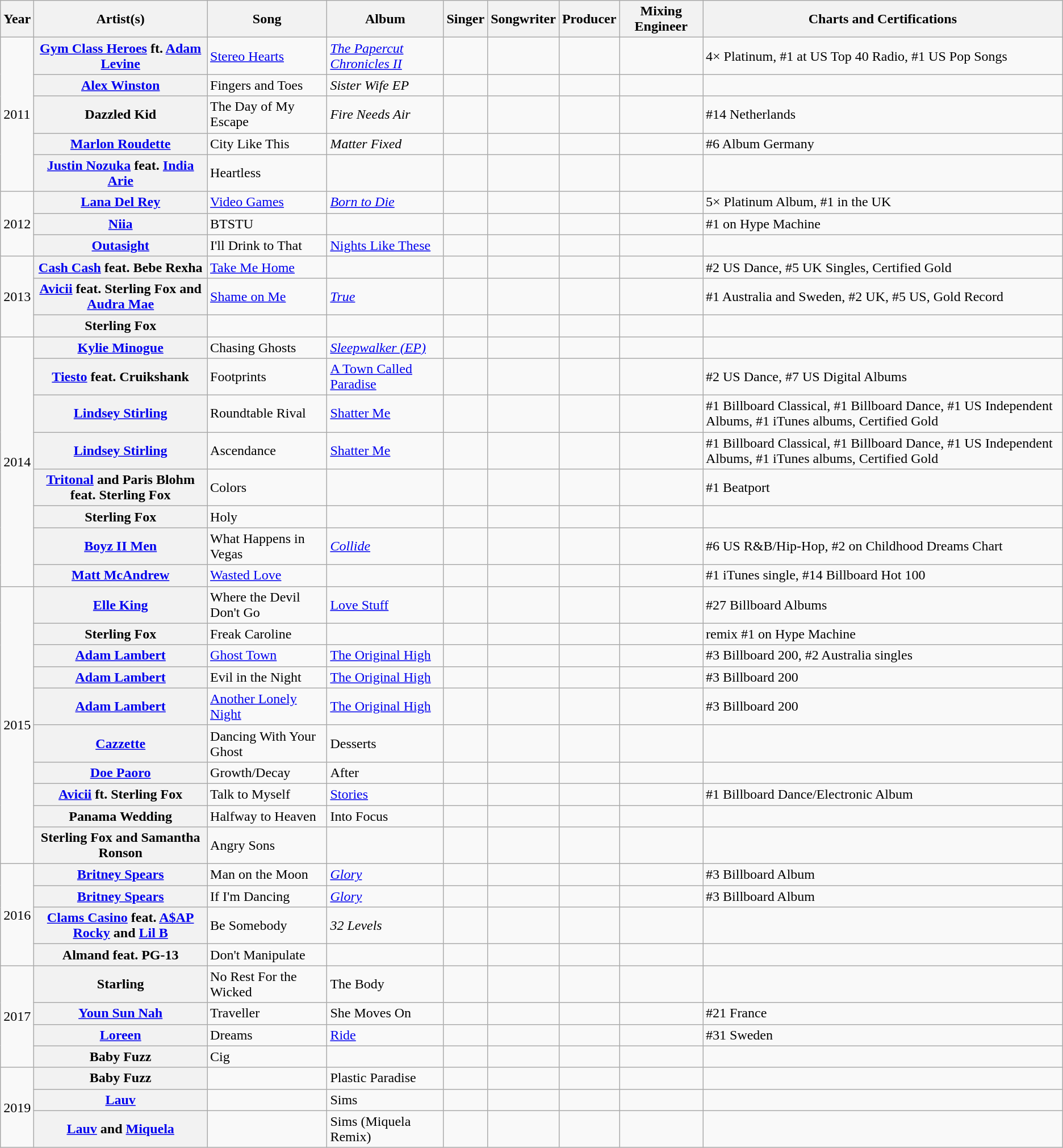<table class="wikitable plainrowheaders" style="text-align:left;">
<tr>
<th scope="col">Year</th>
<th scope="col">Artist(s)</th>
<th scope="col">Song</th>
<th scope="col">Album</th>
<th scope="col">Singer</th>
<th scope="col">Songwriter</th>
<th scope="col">Producer</th>
<th scope="col">Mixing Engineer</th>
<th scope="col">Charts and Certifications</th>
</tr>
<tr>
<td rowspan="5">2011</td>
<th scope="row"><a href='#'>Gym Class Heroes</a> ft. <a href='#'>Adam Levine</a></th>
<td><a href='#'>Stereo Hearts</a></td>
<td rowspan="1"><em><a href='#'>The Papercut Chronicles II</a></em></td>
<td></td>
<td></td>
<td></td>
<td></td>
<td>4× Platinum, #1 at US Top 40 Radio, #1 US Pop Songs</td>
</tr>
<tr>
<th scope="row"><a href='#'>Alex Winston</a></th>
<td>Fingers and Toes</td>
<td rowspan="1"><em>Sister Wife EP</em></td>
<td></td>
<td></td>
<td></td>
<td></td>
<td></td>
</tr>
<tr>
<th scope="row">Dazzled Kid</th>
<td>The Day of My Escape</td>
<td rowspan="1"><em>Fire Needs Air</em></td>
<td></td>
<td></td>
<td></td>
<td></td>
<td>#14 Netherlands</td>
</tr>
<tr>
<th scope="row"><a href='#'>Marlon Roudette</a></th>
<td>City Like This</td>
<td rowspan="1"><em>Matter Fixed</em></td>
<td></td>
<td></td>
<td></td>
<td></td>
<td>#6 Album Germany</td>
</tr>
<tr>
<th scope="row"><a href='#'>Justin Nozuka</a> feat. <a href='#'>India Arie</a></th>
<td>Heartless</td>
<td rowspan="1"></td>
<td></td>
<td></td>
<td></td>
<td></td>
<td></td>
</tr>
<tr>
<td rowspan="3">2012</td>
<th scope="row"><a href='#'>Lana Del Rey</a></th>
<td><a href='#'>Video Games</a></td>
<td><em><a href='#'>Born to Die</a></em></td>
<td></td>
<td></td>
<td></td>
<td></td>
<td>5× Platinum Album, #1 in the UK</td>
</tr>
<tr>
<th scope="row"><a href='#'>Niia</a></th>
<td>BTSTU</td>
<td></td>
<td></td>
<td></td>
<td></td>
<td></td>
<td>#1 on Hype Machine</td>
</tr>
<tr>
<th scope="row"><a href='#'>Outasight</a></th>
<td>I'll Drink to That</td>
<td><a href='#'>Nights Like These</a></td>
<td></td>
<td></td>
<td></td>
<td></td>
<td></td>
</tr>
<tr>
<td rowspan="3">2013</td>
<th scope="row"><a href='#'>Cash Cash</a> feat. Bebe Rexha</th>
<td><a href='#'>Take Me Home</a></td>
<td></td>
<td></td>
<td></td>
<td></td>
<td></td>
<td>#2 US Dance, #5 UK Singles, Certified Gold</td>
</tr>
<tr>
<th scope="row"><a href='#'>Avicii</a> feat. Sterling Fox and <a href='#'>Audra Mae</a></th>
<td><a href='#'>Shame on Me</a></td>
<td><em><a href='#'>True</a></em></td>
<td></td>
<td></td>
<td></td>
<td></td>
<td>#1 Australia and Sweden, #2 UK, #5 US, Gold Record</td>
</tr>
<tr>
<th scope="row">Sterling Fox</th>
<td></td>
<td></td>
<td></td>
<td></td>
<td></td>
<td></td>
<td></td>
</tr>
<tr>
<td rowspan="8">2014</td>
<th scope="row"><a href='#'>Kylie Minogue</a></th>
<td>Chasing Ghosts</td>
<td><em><a href='#'>Sleepwalker (EP)</a></em></td>
<td></td>
<td></td>
<td></td>
<td></td>
<td></td>
</tr>
<tr>
<th scope="row"><a href='#'>Tiesto</a> feat. Cruikshank</th>
<td>Footprints</td>
<td><a href='#'>A Town Called Paradise</a></td>
<td></td>
<td></td>
<td></td>
<td></td>
<td>#2 US Dance, #7 US Digital Albums</td>
</tr>
<tr>
<th scope="row"><a href='#'>Lindsey Stirling</a></th>
<td>Roundtable Rival</td>
<td><a href='#'>Shatter Me</a></td>
<td></td>
<td></td>
<td></td>
<td></td>
<td>#1 Billboard Classical, #1 Billboard Dance, #1 US Independent Albums, #1 iTunes albums, Certified Gold</td>
</tr>
<tr>
<th scope="row"><a href='#'>Lindsey Stirling</a></th>
<td>Ascendance</td>
<td><a href='#'>Shatter Me</a></td>
<td></td>
<td></td>
<td></td>
<td></td>
<td>#1 Billboard Classical, #1 Billboard Dance, #1 US Independent Albums, #1 iTunes albums, Certified Gold</td>
</tr>
<tr>
<th scope="row"><a href='#'>Tritonal</a> and Paris Blohm feat. Sterling Fox</th>
<td>Colors</td>
<td></td>
<td></td>
<td></td>
<td></td>
<td></td>
<td>#1 Beatport</td>
</tr>
<tr>
<th scope="row">Sterling Fox</th>
<td>Holy</td>
<td></td>
<td></td>
<td></td>
<td></td>
<td></td>
<td></td>
</tr>
<tr>
<th scope="row"><a href='#'>Boyz II Men</a></th>
<td>What Happens in Vegas</td>
<td><em><a href='#'>Collide</a></em></td>
<td></td>
<td></td>
<td></td>
<td></td>
<td>#6 US R&B/Hip-Hop, #2 on Childhood Dreams Chart</td>
</tr>
<tr>
<th scope="row"><a href='#'>Matt McAndrew</a></th>
<td><a href='#'>Wasted Love</a></td>
<td></td>
<td></td>
<td></td>
<td></td>
<td></td>
<td>#1 iTunes single, #14 Billboard Hot 100</td>
</tr>
<tr>
<td rowspan="10">2015</td>
<th scope="row"><a href='#'>Elle King</a></th>
<td>Where the Devil Don't Go</td>
<td><a href='#'>Love Stuff</a></td>
<td></td>
<td></td>
<td></td>
<td></td>
<td>#27 Billboard Albums</td>
</tr>
<tr>
<th scope="row">Sterling Fox</th>
<td>Freak Caroline</td>
<td></td>
<td></td>
<td></td>
<td></td>
<td></td>
<td>remix #1 on Hype Machine</td>
</tr>
<tr>
<th scope="row"><a href='#'>Adam Lambert</a></th>
<td><a href='#'>Ghost Town</a></td>
<td><a href='#'>The Original High</a></td>
<td></td>
<td></td>
<td></td>
<td></td>
<td>#3 Billboard 200, #2 Australia singles</td>
</tr>
<tr>
<th scope="row"><a href='#'>Adam Lambert</a></th>
<td>Evil in the Night</td>
<td><a href='#'>The Original High</a></td>
<td></td>
<td></td>
<td></td>
<td></td>
<td>#3 Billboard 200</td>
</tr>
<tr>
<th scope="row"><a href='#'>Adam Lambert</a></th>
<td><a href='#'>Another Lonely Night</a></td>
<td><a href='#'>The Original High</a></td>
<td></td>
<td></td>
<td></td>
<td></td>
<td>#3 Billboard 200</td>
</tr>
<tr>
<th scope="row"><a href='#'>Cazzette</a></th>
<td>Dancing With Your Ghost</td>
<td>Desserts</td>
<td></td>
<td></td>
<td></td>
<td></td>
<td></td>
</tr>
<tr>
<th scope="row"><a href='#'>Doe Paoro</a></th>
<td>Growth/Decay</td>
<td>After</td>
<td></td>
<td></td>
<td></td>
<td></td>
<td></td>
</tr>
<tr>
<th scope="row"><a href='#'>Avicii</a> ft. Sterling Fox</th>
<td>Talk to Myself</td>
<td><a href='#'>Stories</a></td>
<td></td>
<td></td>
<td></td>
<td></td>
<td>#1 Billboard Dance/Electronic Album</td>
</tr>
<tr>
<th scope="row">Panama Wedding</th>
<td>Halfway to Heaven</td>
<td>Into Focus</td>
<td></td>
<td></td>
<td></td>
<td></td>
<td></td>
</tr>
<tr>
<th scope="row">Sterling Fox and Samantha Ronson</th>
<td>Angry Sons</td>
<td></td>
<td></td>
<td></td>
<td></td>
<td></td>
<td></td>
</tr>
<tr>
<td rowspan=4">2016</td>
<th scope="row"><a href='#'>Britney Spears</a></th>
<td>Man on the Moon</td>
<td><em><a href='#'>Glory</a></em></td>
<td></td>
<td></td>
<td></td>
<td></td>
<td>#3 Billboard Album</td>
</tr>
<tr>
<th scope="row"><a href='#'>Britney Spears</a></th>
<td>If I'm Dancing</td>
<td><em><a href='#'>Glory</a></em></td>
<td></td>
<td></td>
<td></td>
<td></td>
<td>#3 Billboard Album</td>
</tr>
<tr>
<th scope="row"><a href='#'>Clams Casino</a> feat. <a href='#'>A$AP Rocky</a> and <a href='#'>Lil B</a></th>
<td>Be Somebody</td>
<td><em>32 Levels</em></td>
<td></td>
<td></td>
<td></td>
<td></td>
<td></td>
</tr>
<tr>
<th scope="row">Almand feat. PG-13</th>
<td>Don't Manipulate</td>
<td></td>
<td></td>
<td></td>
<td></td>
<td></td>
<td></td>
</tr>
<tr>
<td rowspan="4">2017</td>
<th scope="row">Starling</th>
<td>No Rest For the Wicked</td>
<td>The Body</td>
<td></td>
<td></td>
<td></td>
<td></td>
<td></td>
</tr>
<tr>
<th scope="row"><a href='#'>Youn Sun Nah</a></th>
<td>Traveller</td>
<td>She Moves On</td>
<td></td>
<td></td>
<td></td>
<td></td>
<td>#21 France</td>
</tr>
<tr>
<th scope="row"><a href='#'>Loreen</a></th>
<td>Dreams</td>
<td><a href='#'>Ride</a></td>
<td></td>
<td></td>
<td></td>
<td></td>
<td>#31 Sweden</td>
</tr>
<tr>
<th scope="row">Baby Fuzz</th>
<td>Cig</td>
<td></td>
<td></td>
<td></td>
<td></td>
<td></td>
</tr>
<tr>
<td rowspan="3">2019</td>
<th scope="row">Baby Fuzz</th>
<td></td>
<td>Plastic Paradise</td>
<td></td>
<td></td>
<td></td>
<td></td>
<td></td>
</tr>
<tr>
<th scope="row"><a href='#'>Lauv</a></th>
<td></td>
<td>Sims</td>
<td></td>
<td></td>
<td></td>
<td></td>
<td></td>
</tr>
<tr>
<th scope="row"><a href='#'>Lauv</a> and <a href='#'>Miquela</a></th>
<td></td>
<td>Sims (Miquela Remix)</td>
<td></td>
<td></td>
<td></td>
<td></td>
<td></td>
</tr>
</table>
